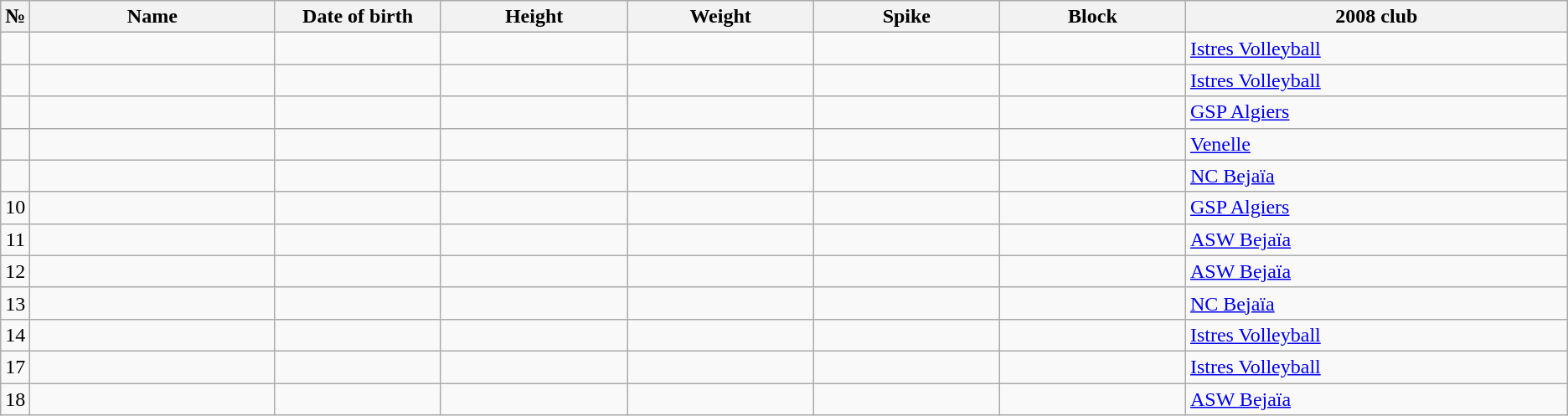<table class="wikitable sortable" style="font-size:100%; text-align:center;">
<tr>
<th>№</th>
<th style="width:12em">Name</th>
<th style="width:8em">Date of birth</th>
<th style="width:9em">Height</th>
<th style="width:9em">Weight</th>
<th style="width:9em">Spike</th>
<th style="width:9em">Block</th>
<th style="width:19em">2008 club</th>
</tr>
<tr>
<td></td>
<td style="text-align:left;"></td>
<td style="text-align:right;"></td>
<td></td>
<td></td>
<td></td>
<td></td>
<td style="text-align:left;"> <a href='#'>Istres Volleyball</a></td>
</tr>
<tr>
<td></td>
<td style="text-align:left;"></td>
<td style="text-align:right;"></td>
<td></td>
<td></td>
<td></td>
<td></td>
<td style="text-align:left;"> <a href='#'>Istres Volleyball</a></td>
</tr>
<tr>
<td></td>
<td style="text-align:left;"></td>
<td style="text-align:right;"></td>
<td></td>
<td></td>
<td></td>
<td></td>
<td style="text-align:left;"> <a href='#'>GSP Algiers</a></td>
</tr>
<tr>
<td></td>
<td style="text-align:left;"></td>
<td style="text-align:right;"></td>
<td></td>
<td></td>
<td></td>
<td></td>
<td style="text-align:left;"> <a href='#'>Venelle</a></td>
</tr>
<tr>
<td></td>
<td style="text-align:left;"></td>
<td style="text-align:right;"></td>
<td></td>
<td></td>
<td></td>
<td></td>
<td style="text-align:left;"> <a href='#'>NC Bejaïa</a></td>
</tr>
<tr>
<td>10</td>
<td style="text-align:left;"></td>
<td style="text-align:right;"></td>
<td></td>
<td></td>
<td></td>
<td></td>
<td style="text-align:left;"> <a href='#'>GSP Algiers</a></td>
</tr>
<tr>
<td>11</td>
<td style="text-align:left;"></td>
<td style="text-align:right;"></td>
<td></td>
<td></td>
<td></td>
<td></td>
<td style="text-align:left;"> <a href='#'>ASW Bejaïa</a></td>
</tr>
<tr>
<td>12</td>
<td style="text-align:left;"></td>
<td style="text-align:right;"></td>
<td></td>
<td></td>
<td></td>
<td></td>
<td style="text-align:left;"> <a href='#'>ASW Bejaïa</a></td>
</tr>
<tr>
<td>13</td>
<td style="text-align:left;"></td>
<td style="text-align:right;"></td>
<td></td>
<td></td>
<td></td>
<td></td>
<td style="text-align:left;"> <a href='#'>NC Bejaïa</a></td>
</tr>
<tr>
<td>14</td>
<td style="text-align:left;"></td>
<td style="text-align:right;"></td>
<td></td>
<td></td>
<td></td>
<td></td>
<td style="text-align:left;"> <a href='#'>Istres Volleyball</a></td>
</tr>
<tr>
<td>17</td>
<td style="text-align:left;"></td>
<td style="text-align:right;"></td>
<td></td>
<td></td>
<td></td>
<td></td>
<td style="text-align:left;"> <a href='#'>Istres Volleyball</a></td>
</tr>
<tr>
<td>18</td>
<td style="text-align:left;"></td>
<td style="text-align:right;"></td>
<td></td>
<td></td>
<td></td>
<td></td>
<td style="text-align:left;"> <a href='#'>ASW Bejaïa</a></td>
</tr>
</table>
